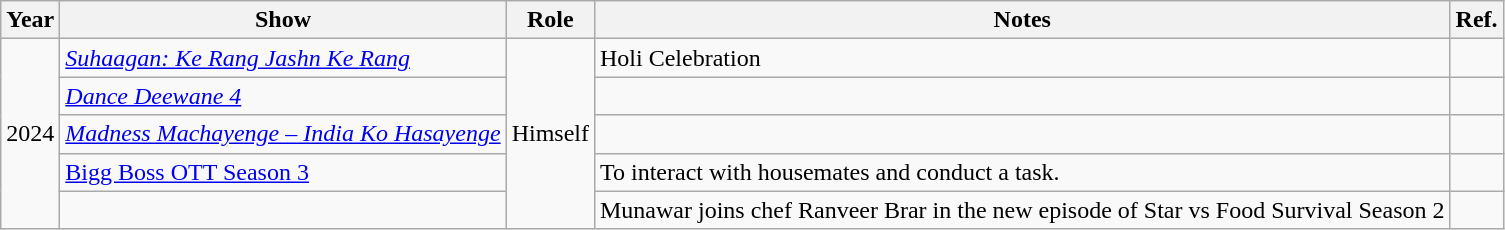<table class="wikitable">
<tr>
<th>Year</th>
<th>Show</th>
<th>Role</th>
<th>Notes</th>
<th>Ref.</th>
</tr>
<tr>
<td rowspan="5">2024</td>
<td><em><a href='#'>Suhaagan: Ke Rang Jashn Ke Rang</a></em></td>
<td rowspan="5">Himself</td>
<td>Holi Celebration</td>
<td></td>
</tr>
<tr>
<td><em><a href='#'>Dance Deewane 4</a></em></td>
<td></td>
<td></td>
</tr>
<tr>
<td><em><a href='#'>Madness Machayenge – India Ko Hasayenge</a></em></td>
<td></td>
<td></td>
</tr>
<tr>
<td><em><a href='#'></em>Bigg Boss OTT Season 3</a><em></td>
<td>To interact with housemates and conduct a task.</td>
<td></td>
</tr>
<tr>
<td></em><em></td>
<td>Munawar joins chef Ranveer Brar in the new episode of Star vs Food Survival Season 2</td>
<td></td>
</tr>
</table>
